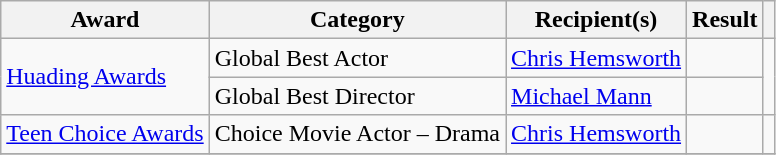<table class="wikitable sortable">
<tr>
<th>Award</th>
<th>Category</th>
<th>Recipient(s)</th>
<th>Result</th>
<th></th>
</tr>
<tr>
<td rowspan="2"><a href='#'>Huading Awards</a></td>
<td>Global Best Actor</td>
<td><a href='#'>Chris Hemsworth</a></td>
<td></td>
<td rowspan="2"></td>
</tr>
<tr>
<td>Global Best Director</td>
<td><a href='#'>Michael Mann</a></td>
<td></td>
</tr>
<tr>
<td><a href='#'>Teen Choice Awards</a></td>
<td>Choice Movie Actor – Drama</td>
<td><a href='#'>Chris Hemsworth</a></td>
<td></td>
<td></td>
</tr>
<tr>
</tr>
</table>
